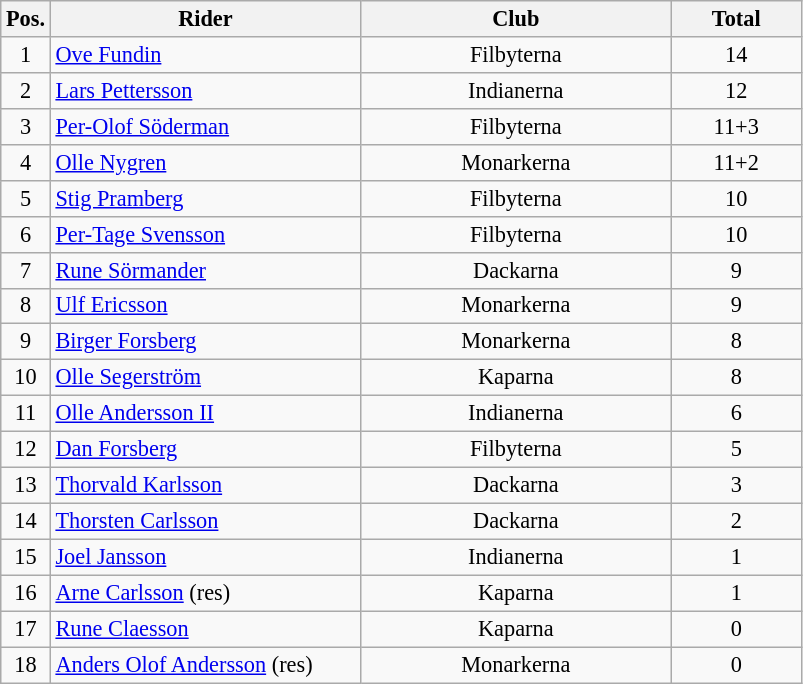<table class=wikitable style="font-size:93%;">
<tr>
<th width=25px>Pos.</th>
<th width=200px>Rider</th>
<th width=200px>Club</th>
<th width=80px>Total</th>
</tr>
<tr align=center>
<td>1</td>
<td align=left><a href='#'>Ove Fundin</a></td>
<td>Filbyterna</td>
<td>14</td>
</tr>
<tr align=center>
<td>2</td>
<td align=left><a href='#'>Lars Pettersson</a></td>
<td>Indianerna</td>
<td>12</td>
</tr>
<tr align=center>
<td>3</td>
<td align=left><a href='#'>Per-Olof Söderman</a></td>
<td>Filbyterna</td>
<td>11+3</td>
</tr>
<tr align=center>
<td>4</td>
<td align=left><a href='#'>Olle Nygren</a></td>
<td>Monarkerna</td>
<td>11+2</td>
</tr>
<tr align=center>
<td>5</td>
<td align=left><a href='#'>Stig Pramberg</a></td>
<td>Filbyterna</td>
<td>10</td>
</tr>
<tr align=center>
<td>6</td>
<td align=left><a href='#'>Per-Tage Svensson</a></td>
<td>Filbyterna</td>
<td>10</td>
</tr>
<tr align=center>
<td>7</td>
<td align=left><a href='#'>Rune Sörmander</a></td>
<td>Dackarna</td>
<td>9</td>
</tr>
<tr align=center>
<td>8</td>
<td align=left><a href='#'>Ulf Ericsson</a></td>
<td>Monarkerna</td>
<td>9</td>
</tr>
<tr align=center>
<td>9</td>
<td align=left><a href='#'>Birger Forsberg</a></td>
<td>Monarkerna</td>
<td>8</td>
</tr>
<tr align=center>
<td>10</td>
<td align=left><a href='#'>Olle Segerström</a></td>
<td>Kaparna</td>
<td>8</td>
</tr>
<tr align=center>
<td>11</td>
<td align=left><a href='#'>Olle Andersson II</a></td>
<td>Indianerna</td>
<td>6</td>
</tr>
<tr align=center>
<td>12</td>
<td align=left><a href='#'>Dan Forsberg</a></td>
<td>Filbyterna</td>
<td>5</td>
</tr>
<tr align=center>
<td>13</td>
<td align=left><a href='#'>Thorvald Karlsson</a></td>
<td>Dackarna</td>
<td>3</td>
</tr>
<tr align=center>
<td>14</td>
<td align=left><a href='#'>Thorsten Carlsson</a></td>
<td>Dackarna</td>
<td>2</td>
</tr>
<tr align=center>
<td>15</td>
<td align=left><a href='#'>Joel Jansson</a></td>
<td>Indianerna</td>
<td>1</td>
</tr>
<tr align=center>
<td>16</td>
<td align=left><a href='#'>Arne Carlsson</a> (res)</td>
<td>Kaparna</td>
<td>1</td>
</tr>
<tr align=center>
<td>17</td>
<td align=left><a href='#'>Rune Claesson</a></td>
<td>Kaparna</td>
<td>0</td>
</tr>
<tr align=center>
<td>18</td>
<td align=left><a href='#'>Anders Olof Andersson</a> (res)</td>
<td>Monarkerna</td>
<td>0</td>
</tr>
</table>
